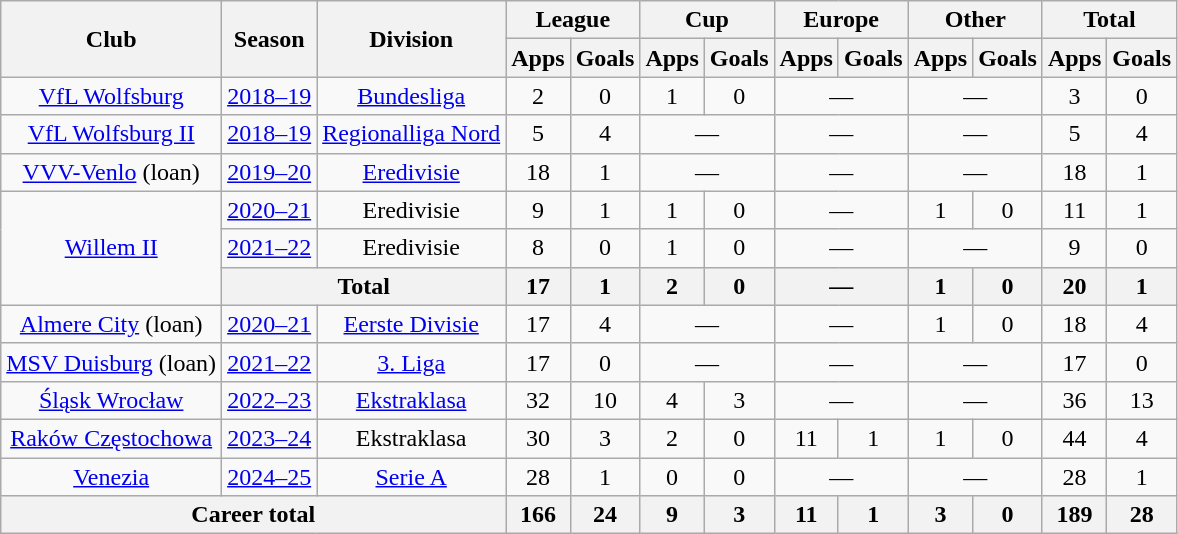<table class="wikitable" style="text-align:center">
<tr>
<th rowspan="2">Club</th>
<th rowspan="2">Season</th>
<th rowspan="2">Division</th>
<th colspan="2">League</th>
<th colspan="2">Cup</th>
<th colspan="2">Europe</th>
<th colspan="2">Other</th>
<th colspan="2">Total</th>
</tr>
<tr>
<th>Apps</th>
<th>Goals</th>
<th>Apps</th>
<th>Goals</th>
<th>Apps</th>
<th>Goals</th>
<th>Apps</th>
<th>Goals</th>
<th>Apps</th>
<th>Goals</th>
</tr>
<tr>
<td><a href='#'>VfL Wolfsburg</a></td>
<td><a href='#'>2018–19</a></td>
<td><a href='#'>Bundesliga</a></td>
<td>2</td>
<td>0</td>
<td>1</td>
<td>0</td>
<td colspan="2">—</td>
<td colspan="2">—</td>
<td>3</td>
<td>0</td>
</tr>
<tr>
<td><a href='#'>VfL Wolfsburg II</a></td>
<td><a href='#'>2018–19</a></td>
<td><a href='#'>Regionalliga Nord</a></td>
<td>5</td>
<td>4</td>
<td colspan="2">—</td>
<td colspan="2">—</td>
<td colspan="2">—</td>
<td>5</td>
<td>4</td>
</tr>
<tr>
<td><a href='#'>VVV-Venlo</a> (loan)</td>
<td><a href='#'>2019–20</a></td>
<td><a href='#'>Eredivisie</a></td>
<td>18</td>
<td>1</td>
<td colspan="2">—</td>
<td colspan="2">—</td>
<td colspan="2">—</td>
<td>18</td>
<td>1</td>
</tr>
<tr>
<td rowspan=3><a href='#'>Willem II</a></td>
<td><a href='#'>2020–21</a></td>
<td>Eredivisie</td>
<td>9</td>
<td>1</td>
<td>1</td>
<td>0</td>
<td colspan="2">—</td>
<td>1</td>
<td>0</td>
<td>11</td>
<td>1</td>
</tr>
<tr>
<td><a href='#'>2021–22</a></td>
<td>Eredivisie</td>
<td>8</td>
<td>0</td>
<td>1</td>
<td>0</td>
<td colspan="2">—</td>
<td colspan="2">—</td>
<td>9</td>
<td>0</td>
</tr>
<tr>
<th colspan="2">Total</th>
<th>17</th>
<th>1</th>
<th>2</th>
<th>0</th>
<th colspan="2">—</th>
<th>1</th>
<th>0</th>
<th>20</th>
<th>1</th>
</tr>
<tr>
<td><a href='#'>Almere City</a> (loan)</td>
<td><a href='#'>2020–21</a></td>
<td><a href='#'>Eerste Divisie</a></td>
<td>17</td>
<td>4</td>
<td colspan="2">—</td>
<td colspan="2">—</td>
<td>1</td>
<td>0</td>
<td>18</td>
<td>4</td>
</tr>
<tr>
<td><a href='#'>MSV Duisburg</a> (loan)</td>
<td><a href='#'>2021–22</a></td>
<td><a href='#'>3. Liga</a></td>
<td>17</td>
<td>0</td>
<td colspan="2">—</td>
<td colspan="2">—</td>
<td colspan="2">—</td>
<td>17</td>
<td>0</td>
</tr>
<tr>
<td><a href='#'>Śląsk Wrocław</a></td>
<td><a href='#'>2022–23</a></td>
<td><a href='#'>Ekstraklasa</a></td>
<td>32</td>
<td>10</td>
<td>4</td>
<td>3</td>
<td colspan="2">—</td>
<td colspan="2">—</td>
<td>36</td>
<td>13</td>
</tr>
<tr>
<td><a href='#'>Raków Częstochowa</a></td>
<td><a href='#'>2023–24</a></td>
<td>Ekstraklasa</td>
<td>30</td>
<td>3</td>
<td>2</td>
<td>0</td>
<td>11</td>
<td>1</td>
<td>1</td>
<td>0</td>
<td>44</td>
<td>4</td>
</tr>
<tr>
<td><a href='#'>Venezia</a></td>
<td><a href='#'>2024–25</a></td>
<td><a href='#'>Serie A</a></td>
<td>28</td>
<td>1</td>
<td>0</td>
<td>0</td>
<td colspan="2">—</td>
<td colspan="2">—</td>
<td>28</td>
<td>1</td>
</tr>
<tr>
<th colspan="3">Career total</th>
<th>166</th>
<th>24</th>
<th>9</th>
<th>3</th>
<th>11</th>
<th>1</th>
<th>3</th>
<th>0</th>
<th>189</th>
<th>28</th>
</tr>
</table>
